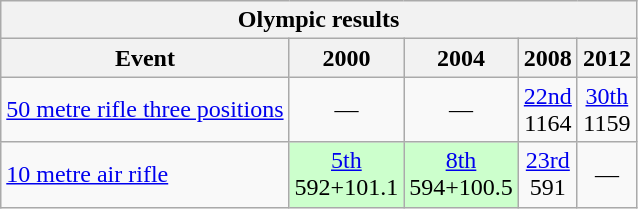<table class="wikitable" style="text-align: center">
<tr>
<th colspan=5>Olympic results</th>
</tr>
<tr>
<th>Event</th>
<th>2000</th>
<th>2004</th>
<th>2008</th>
<th>2012</th>
</tr>
<tr>
<td align=left><a href='#'>50 metre rifle three positions</a></td>
<td>—</td>
<td>—</td>
<td><a href='#'>22nd</a><br>1164</td>
<td><a href='#'>30th</a><br>1159</td>
</tr>
<tr>
<td align=left><a href='#'>10 metre air rifle</a></td>
<td style="background: #ccffcc"><a href='#'>5th</a><br>592+101.1</td>
<td style="background: #ccffcc"><a href='#'>8th</a><br>594+100.5</td>
<td><a href='#'>23rd</a><br>591</td>
<td>—</td>
</tr>
</table>
